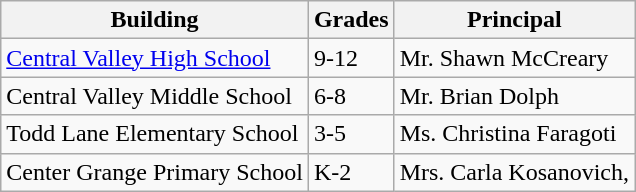<table class="wikitable">
<tr>
<th>Building</th>
<th>Grades</th>
<th>Principal</th>
</tr>
<tr>
<td><a href='#'>Central Valley High School</a></td>
<td>9-12</td>
<td>Mr. Shawn McCreary</td>
</tr>
<tr>
<td>Central Valley Middle School</td>
<td>6-8</td>
<td>Mr. Brian Dolph</td>
</tr>
<tr>
<td>Todd Lane Elementary School</td>
<td>3-5</td>
<td>Ms. Christina Faragoti</td>
</tr>
<tr>
<td>Center Grange Primary School</td>
<td>K-2</td>
<td>Mrs. Carla Kosanovich,</td>
</tr>
</table>
